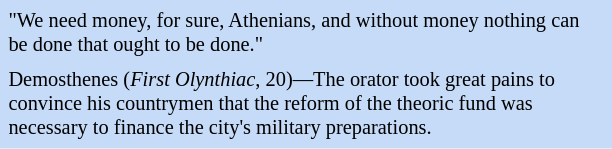<table class="toccolours" style="float: left; margin-left: 1em; margin-right: 2em; font-size: 85%; background:#c6dbf7; color:black; width:30em; max-width: 40%;" cellspacing="5">
<tr>
<td style="text-align: left;">"We need money, for sure, Athenians, and without money nothing can be done that ought to be done."</td>
</tr>
<tr>
<td style="text-align: left;">Demosthenes (<em>First Olynthiac</em>, 20)—The orator took great pains to convince his countrymen that the reform of the theoric fund was necessary to finance the city's military preparations.</td>
</tr>
</table>
